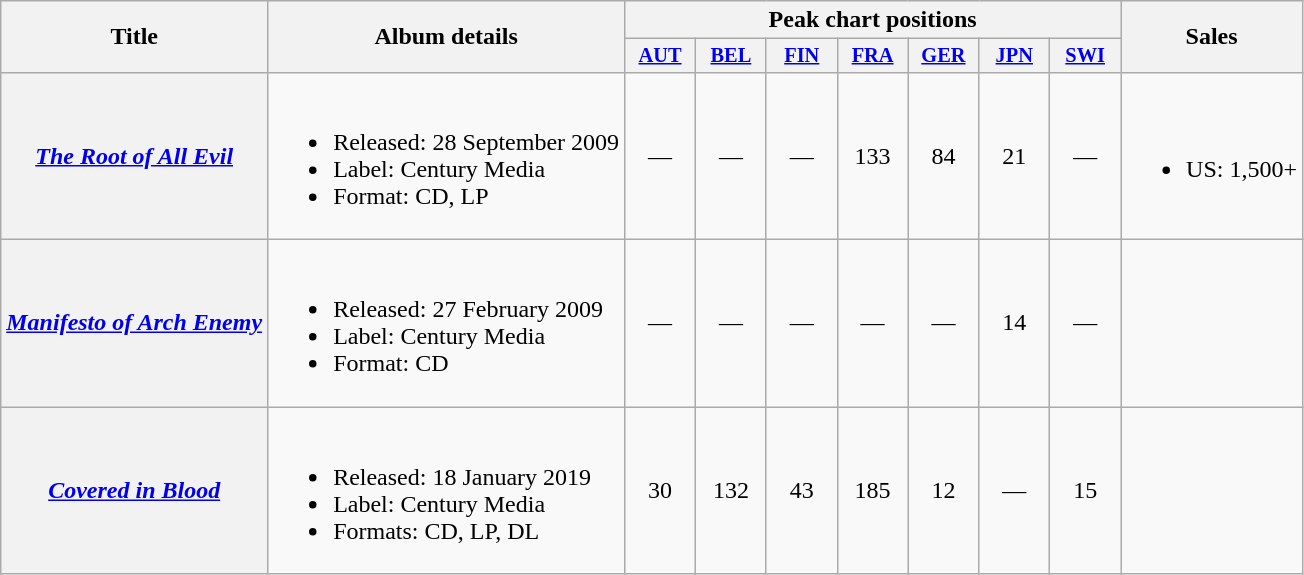<table class="wikitable plainrowheaders">
<tr>
<th rowspan="2">Title</th>
<th rowspan="2">Album details</th>
<th colspan="7">Peak chart positions</th>
<th rowspan="2">Sales</th>
</tr>
<tr>
<th style="width:3em;font-size:85%"><a href='#'>AUT</a><br></th>
<th style="width:3em;font-size:85%"><a href='#'>BEL</a><br></th>
<th style="width:3em;font-size:85%"><a href='#'>FIN</a><br></th>
<th style="width:3em;font-size:85%"><a href='#'>FRA</a><br></th>
<th style="width:3em;font-size:85%"><a href='#'>GER</a><br></th>
<th style="width:3em;font-size:85%"><a href='#'>JPN</a><br></th>
<th style="width:3em;font-size:85%"><a href='#'>SWI</a><br></th>
</tr>
<tr>
<th scope="row"><em><a href='#'>The Root of All Evil</a></em></th>
<td><br><ul><li>Released: 28 September 2009</li><li>Label: Century Media</li><li>Format: CD, LP</li></ul></td>
<td style="text-align:center;">—</td>
<td style="text-align:center;">—</td>
<td style="text-align:center;">—</td>
<td style="text-align:center;">133</td>
<td style="text-align:center;">84</td>
<td style="text-align:center;">21</td>
<td style="text-align:center;">—</td>
<td><br><ul><li>US: 1,500+</li></ul></td>
</tr>
<tr>
<th scope="row"><em><a href='#'>Manifesto of Arch Enemy</a></em></th>
<td><br><ul><li>Released: 27 February 2009</li><li>Label: Century Media</li><li>Format: CD</li></ul></td>
<td style="text-align:center;">—</td>
<td style="text-align:center;">—</td>
<td style="text-align:center;">—</td>
<td style="text-align:center;">—</td>
<td style="text-align:center;">—</td>
<td style="text-align:center;">14</td>
<td style="text-align:center;">—</td>
<td></td>
</tr>
<tr>
<th scope="row"><em><a href='#'>Covered in Blood</a></em></th>
<td><br><ul><li>Released: 18 January 2019</li><li>Label: Century Media</li><li>Formats: CD, LP, DL</li></ul></td>
<td style="text-align:center;">30</td>
<td style="text-align:center;">132</td>
<td style="text-align:center;">43</td>
<td style="text-align:center;">185</td>
<td style="text-align:center;">12</td>
<td style="text-align:center;">—</td>
<td style="text-align:center;">15</td>
<td></td>
</tr>
</table>
